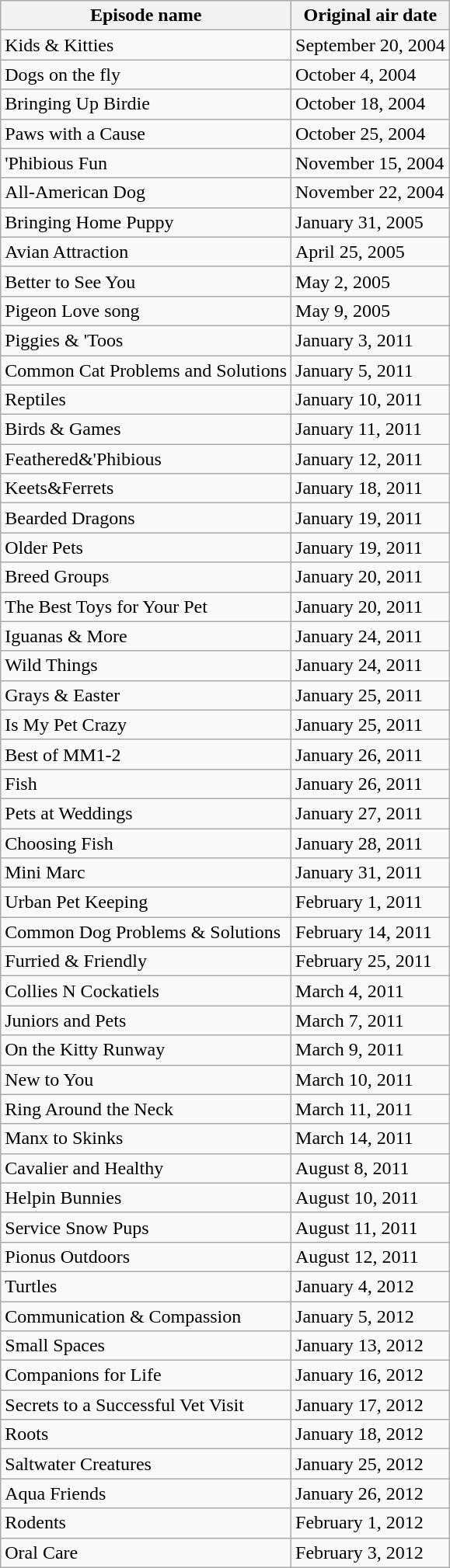<table class="wikitable">
<tr>
<th>Episode name</th>
<th>Original air date</th>
</tr>
<tr>
<td>Kids & Kitties</td>
<td>September 20, 2004</td>
</tr>
<tr>
<td>Dogs on the fly</td>
<td>October 4, 2004</td>
</tr>
<tr>
<td>Bringing Up Birdie</td>
<td>October 18, 2004</td>
</tr>
<tr>
<td>Paws with a Cause</td>
<td>October 25, 2004</td>
</tr>
<tr>
<td>'Phibious Fun</td>
<td>November 15, 2004</td>
</tr>
<tr>
<td>All-American Dog</td>
<td>November 22, 2004</td>
</tr>
<tr>
<td>Bringing Home Puppy</td>
<td>January 31, 2005</td>
</tr>
<tr>
<td>Avian Attraction</td>
<td>April 25, 2005</td>
</tr>
<tr>
<td>Better to See You</td>
<td>May 2, 2005</td>
</tr>
<tr>
<td>Pigeon Love song</td>
<td>May 9, 2005</td>
</tr>
<tr>
<td>Piggies & 'Toos</td>
<td>January 3, 2011</td>
</tr>
<tr>
<td>Common Cat Problems and Solutions</td>
<td>January 5, 2011</td>
</tr>
<tr>
<td>Reptiles</td>
<td>January 10, 2011</td>
</tr>
<tr>
<td>Birds & Games</td>
<td>January 11, 2011</td>
</tr>
<tr>
<td>Feathered&'Phibious</td>
<td>January 12, 2011</td>
</tr>
<tr>
<td>Keets&Ferrets</td>
<td>January 18, 2011</td>
</tr>
<tr>
<td>Bearded Dragons</td>
<td>January 19, 2011</td>
</tr>
<tr>
<td>Older Pets</td>
<td>January 19, 2011</td>
</tr>
<tr>
<td>Breed Groups</td>
<td>January 20, 2011</td>
</tr>
<tr>
<td>The Best Toys for Your Pet</td>
<td>January 20, 2011</td>
</tr>
<tr>
<td>Iguanas & More</td>
<td>January 24, 2011</td>
</tr>
<tr>
<td>Wild Things</td>
<td>January 24, 2011</td>
</tr>
<tr>
<td>Grays & Easter</td>
<td>January 25, 2011</td>
</tr>
<tr>
<td>Is My Pet Crazy</td>
<td>January 25, 2011</td>
</tr>
<tr>
<td>Best of MM1-2</td>
<td>January 26, 2011</td>
</tr>
<tr>
<td>Fish</td>
<td>January 26, 2011</td>
</tr>
<tr>
<td>Pets at Weddings</td>
<td>January 27, 2011</td>
</tr>
<tr>
<td>Choosing Fish</td>
<td>January 28, 2011</td>
</tr>
<tr>
<td>Mini Marc</td>
<td>January 31, 2011</td>
</tr>
<tr>
<td>Urban Pet Keeping</td>
<td>February 1, 2011</td>
</tr>
<tr>
<td>Common Dog Problems & Solutions</td>
<td>February 14, 2011</td>
</tr>
<tr>
<td>Furried & Friendly</td>
<td>February 25, 2011</td>
</tr>
<tr>
<td>Collies N Cockatiels</td>
<td>March 4, 2011</td>
</tr>
<tr>
<td>Juniors and Pets</td>
<td>March 7, 2011</td>
</tr>
<tr>
<td>On the Kitty Runway</td>
<td>March 9, 2011</td>
</tr>
<tr>
<td>New to You</td>
<td>March 10, 2011</td>
</tr>
<tr>
<td>Ring Around the Neck</td>
<td>March 11, 2011</td>
</tr>
<tr>
<td>Manx to Skinks</td>
<td>March 14, 2011</td>
</tr>
<tr>
<td>Cavalier and Healthy</td>
<td>August 8, 2011</td>
</tr>
<tr>
<td>Helpin Bunnies</td>
<td>August 10, 2011</td>
</tr>
<tr>
<td>Service Snow Pups</td>
<td>August 11, 2011</td>
</tr>
<tr>
<td>Pionus Outdoors</td>
<td>August 12, 2011</td>
</tr>
<tr>
<td>Turtles</td>
<td>January 4, 2012</td>
</tr>
<tr>
<td>Communication & Compassion</td>
<td>January 5, 2012</td>
</tr>
<tr>
<td>Small Spaces</td>
<td>January 13, 2012</td>
</tr>
<tr>
<td>Companions for Life</td>
<td>January 16, 2012</td>
</tr>
<tr>
<td>Secrets to a Successful Vet Visit</td>
<td>January 17, 2012</td>
</tr>
<tr>
<td>Roots</td>
<td>January 18, 2012</td>
</tr>
<tr>
<td>Saltwater Creatures</td>
<td>January 25, 2012</td>
</tr>
<tr>
<td>Aqua Friends</td>
<td>January 26, 2012</td>
</tr>
<tr>
<td>Rodents</td>
<td>February 1, 2012</td>
</tr>
<tr>
<td>Oral Care</td>
<td>February 3, 2012</td>
</tr>
</table>
